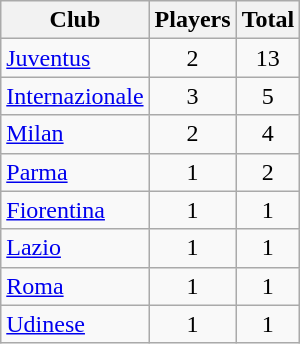<table class="sortable wikitable">
<tr>
<th>Club</th>
<th>Players</th>
<th>Total</th>
</tr>
<tr>
<td><a href='#'>Juventus</a></td>
<td align=center>2</td>
<td align=center>13</td>
</tr>
<tr>
<td><a href='#'>Internazionale</a></td>
<td align=center>3</td>
<td align=center>5</td>
</tr>
<tr>
<td><a href='#'>Milan</a></td>
<td align=center>2</td>
<td align=center>4</td>
</tr>
<tr>
<td><a href='#'>Parma</a></td>
<td align=center>1</td>
<td align=center>2</td>
</tr>
<tr>
<td><a href='#'>Fiorentina</a></td>
<td align=center>1</td>
<td align=center>1</td>
</tr>
<tr>
<td><a href='#'>Lazio</a></td>
<td align=center>1</td>
<td align=center>1</td>
</tr>
<tr>
<td><a href='#'>Roma</a></td>
<td align=center>1</td>
<td align=center>1</td>
</tr>
<tr>
<td><a href='#'>Udinese</a></td>
<td align=center>1</td>
<td align=center>1</td>
</tr>
</table>
